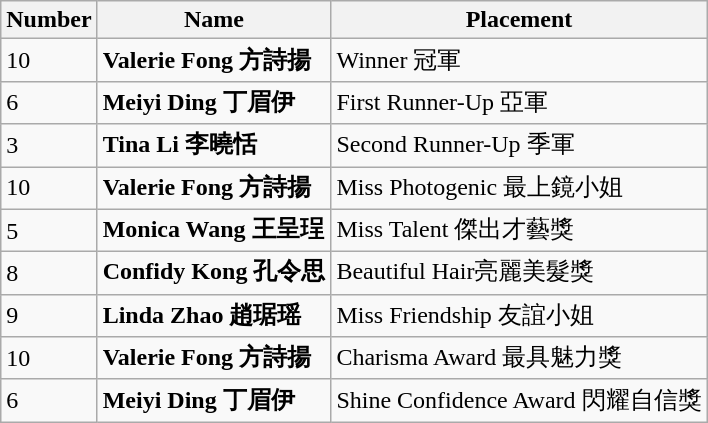<table class="wikitable">
<tr>
<th><strong>Number</strong></th>
<th><strong>Name</strong></th>
<th><strong>Placement</strong></th>
</tr>
<tr>
<td>10</td>
<td><strong>Valerie Fong 方詩揚</strong></td>
<td>Winner 冠軍</td>
</tr>
<tr>
<td>6</td>
<td><strong>Meiyi Ding 丁眉伊</strong></td>
<td>First Runner-Up 亞軍</td>
</tr>
<tr>
<td>3</td>
<td><strong>Tina Li 李曉恬</strong></td>
<td>Second Runner-Up 季軍</td>
</tr>
<tr>
<td>10</td>
<td><strong>Valerie Fong 方詩揚</strong></td>
<td>Miss Photogenic  最上鏡小姐</td>
</tr>
<tr>
<td>5</td>
<td><strong>Monica Wang 王呈珵</strong></td>
<td>Miss Talent  傑出才藝獎</td>
</tr>
<tr>
<td>8</td>
<td><strong>Confidy Kong 孔令思</strong></td>
<td>Beautiful Hair亮麗美髮獎</td>
</tr>
<tr>
<td>9</td>
<td><strong>Linda Zhao 趙琚瑶</strong></td>
<td>Miss Friendship 友誼小姐</td>
</tr>
<tr>
<td>10</td>
<td><strong>Valerie Fong 方詩揚</strong></td>
<td>Charisma Award 最具魅力獎</td>
</tr>
<tr>
<td>6</td>
<td><strong>Meiyi Ding 丁眉伊</strong></td>
<td>Shine Confidence Award 閃耀自信獎</td>
</tr>
</table>
